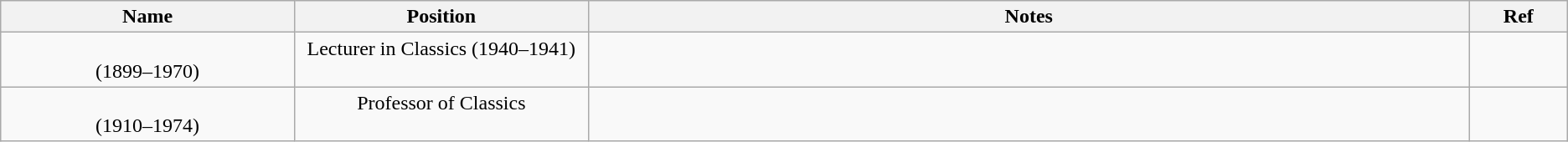<table class="wikitable sortable">
<tr>
<th scope="column" width="15%">Name</th>
<th scope="column" width="15%" class="unsortable">Position</th>
<th scope="column" width="45%" class="unsortable">Notes</th>
<th scope="column" width="5%" class="unsortable">Ref</th>
</tr>
<tr valign="top">
<td align="center"> <br> (1899–1970)</td>
<td align="center">Lecturer in Classics (1940–1941)</td>
<td></td>
<td align="center"></td>
</tr>
<tr valign="top">
<td align="center"> <br> (1910–1974)</td>
<td align="center">Professor of Classics</td>
<td></td>
<td align="center"></td>
</tr>
</table>
